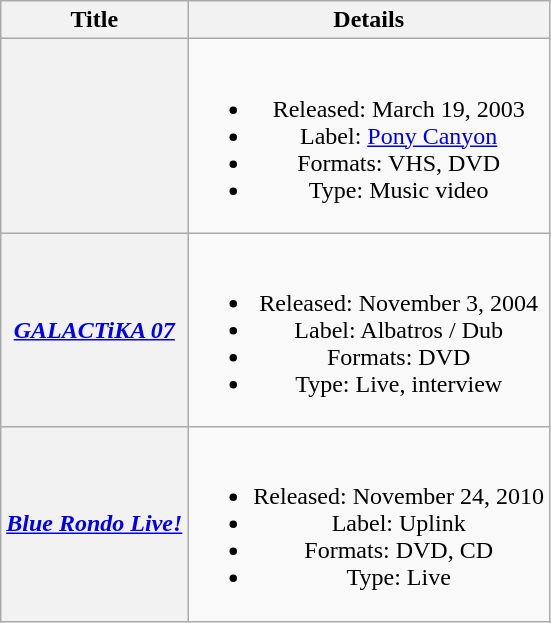<table class="wikitable plainrowheaders" style="text-align:center;">
<tr>
<th>Title</th>
<th>Details</th>
</tr>
<tr>
<th scope="row"></th>
<td><br><ul><li>Released: March 19, 2003 </li><li>Label: <a href='#'>Pony Canyon</a></li><li>Formats: VHS, DVD</li><li>Type: Music video</li></ul></td>
</tr>
<tr>
<th scope="row"><em><a href='#'>GALACTiKA 07</a></em></th>
<td><br><ul><li>Released: November 3, 2004 </li><li>Label: Albatros / Dub</li><li>Formats: DVD</li><li>Type: Live, interview</li></ul></td>
</tr>
<tr>
<th scope="row"><em><a href='#'>Blue Rondo Live!</a></em></th>
<td><br><ul><li>Released: November 24, 2010 </li><li>Label: Uplink</li><li>Formats: DVD, CD</li><li>Type: Live</li></ul></td>
</tr>
</table>
